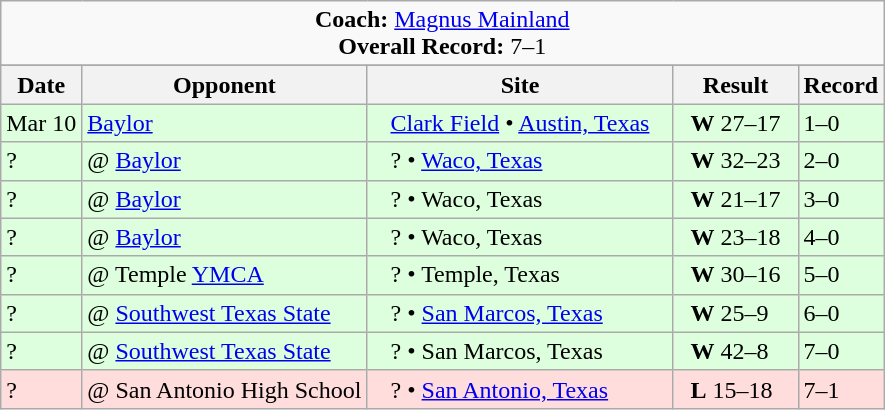<table class="wikitable">
<tr>
<td colspan=8 style="text-align: center;"><strong>Coach:</strong> <a href='#'>Magnus Mainland</a><br><strong>Overall Record:</strong> 7–1</td>
</tr>
<tr>
</tr>
<tr>
<th>Date</th>
<th>Opponent</th>
<th>Site</th>
<th>Result</th>
<th>Record</th>
</tr>
<tr style="background: #ddffdd;">
<td>Mar 10</td>
<td><a href='#'>Baylor</a></td>
<td>   <a href='#'>Clark Field</a> • <a href='#'>Austin, Texas</a>   </td>
<td>  <strong>W</strong> 27–17  </td>
<td>1–0</td>
</tr>
<tr style="background: #ddffdd;">
<td>?</td>
<td>@ <a href='#'>Baylor</a></td>
<td>   ? • <a href='#'>Waco, Texas</a>   </td>
<td>  <strong>W</strong> 32–23  </td>
<td>2–0</td>
</tr>
<tr style="background: #ddffdd;">
<td>?</td>
<td>@ <a href='#'>Baylor</a></td>
<td>   ? • Waco, Texas   </td>
<td>  <strong>W</strong> 21–17  </td>
<td>3–0</td>
</tr>
<tr style="background: #ddffdd;">
<td>?</td>
<td>@ <a href='#'>Baylor</a></td>
<td>   ? • Waco, Texas   </td>
<td>  <strong>W</strong> 23–18  </td>
<td>4–0</td>
</tr>
<tr style="background: #ddffdd;">
<td>?</td>
<td>@ Temple <a href='#'>YMCA</a></td>
<td>   ? • Temple, Texas   </td>
<td>  <strong>W</strong> 30–16  </td>
<td>5–0</td>
</tr>
<tr style="background: #ddffdd;">
<td>?</td>
<td>@ <a href='#'>Southwest Texas State</a></td>
<td>   ? • <a href='#'>San Marcos, Texas</a>   </td>
<td>  <strong>W</strong> 25–9  </td>
<td>6–0</td>
</tr>
<tr style="background: #ddffdd;">
<td>?</td>
<td>@ <a href='#'>Southwest Texas State</a></td>
<td>   ? • San Marcos, Texas   </td>
<td>  <strong>W</strong> 42–8  </td>
<td>7–0</td>
</tr>
<tr style="background: #ffdddd;">
<td>?</td>
<td>@ San Antonio High School</td>
<td>   ? • <a href='#'>San Antonio, Texas</a>   </td>
<td>  <strong>L</strong> 15–18  </td>
<td>7–1</td>
</tr>
</table>
